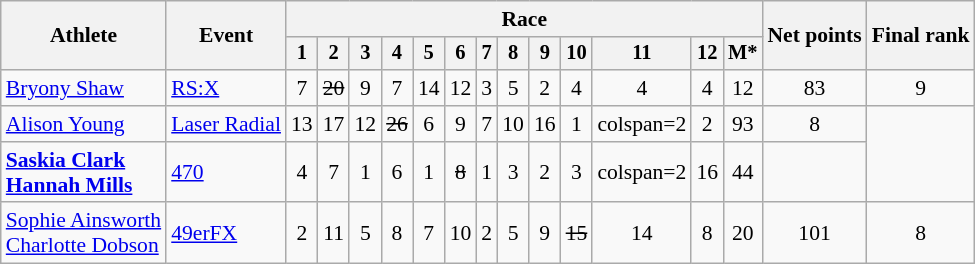<table class="wikitable" style="font-size:90%">
<tr>
<th rowspan="2">Athlete</th>
<th rowspan="2">Event</th>
<th colspan=13>Race</th>
<th rowspan=2>Net points</th>
<th rowspan=2>Final rank</th>
</tr>
<tr style="font-size:95%">
<th>1</th>
<th>2</th>
<th>3</th>
<th>4</th>
<th>5</th>
<th>6</th>
<th>7</th>
<th>8</th>
<th>9</th>
<th>10</th>
<th>11</th>
<th>12</th>
<th>M*</th>
</tr>
<tr align=center>
<td align=left><a href='#'>Bryony Shaw</a></td>
<td align=left><a href='#'>RS:X</a></td>
<td>7</td>
<td><s>20</s></td>
<td>9</td>
<td>7</td>
<td>14</td>
<td>12</td>
<td>3</td>
<td>5</td>
<td>2</td>
<td>4</td>
<td>4</td>
<td>4</td>
<td>12</td>
<td>83</td>
<td>9</td>
</tr>
<tr align=center>
<td align=left><a href='#'>Alison Young</a></td>
<td align=left><a href='#'>Laser Radial</a></td>
<td>13</td>
<td>17</td>
<td>12</td>
<td><s>26</s></td>
<td>6</td>
<td>9</td>
<td>7</td>
<td>10</td>
<td>16</td>
<td>1</td>
<td>colspan=2 </td>
<td>2</td>
<td>93</td>
<td>8</td>
</tr>
<tr align=center>
<td align=left><strong><a href='#'>Saskia Clark</a><br><a href='#'>Hannah Mills</a></strong></td>
<td align=left><a href='#'>470</a></td>
<td>4</td>
<td>7</td>
<td>1</td>
<td>6</td>
<td>1</td>
<td><s>8</s></td>
<td>1</td>
<td>3</td>
<td>2</td>
<td>3</td>
<td>colspan=2 </td>
<td>16</td>
<td>44</td>
<td></td>
</tr>
<tr align=center>
<td align=left><a href='#'>Sophie Ainsworth</a><br><a href='#'>Charlotte Dobson</a></td>
<td align=left><a href='#'>49erFX</a></td>
<td>2</td>
<td>11</td>
<td>5</td>
<td>8</td>
<td>7</td>
<td>10</td>
<td>2</td>
<td>5</td>
<td>9</td>
<td><s>15</s></td>
<td>14</td>
<td>8</td>
<td>20</td>
<td>101</td>
<td>8</td>
</tr>
</table>
